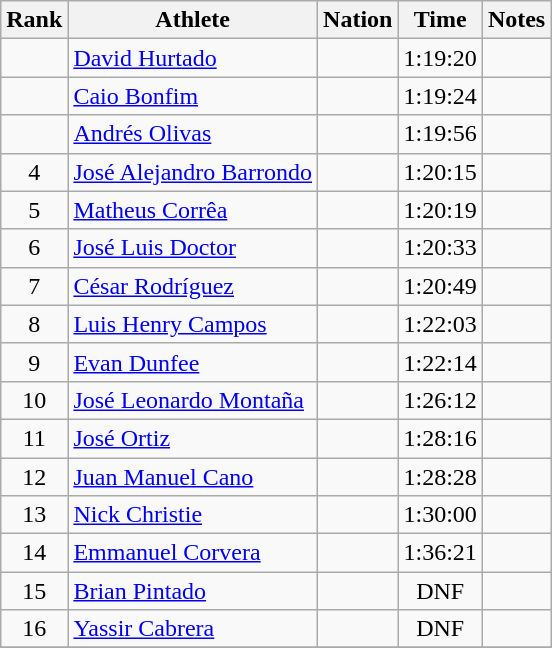<table class="wikitable sortable" style="text-align:center">
<tr>
<th>Rank</th>
<th>Athlete</th>
<th>Nation</th>
<th>Time</th>
<th>Notes</th>
</tr>
<tr>
<td></td>
<td align=left><a href='#'>David Hurtado</a></td>
<td align=left></td>
<td>1:19:20</td>
<td><strong></strong></td>
</tr>
<tr>
<td></td>
<td align=left><a href='#'>Caio Bonfim</a></td>
<td align=left></td>
<td>1:19:24</td>
<td></td>
</tr>
<tr>
<td></td>
<td align=left><a href='#'>Andrés Olivas</a></td>
<td align=left></td>
<td>1:19:56</td>
<td></td>
</tr>
<tr>
<td>4</td>
<td align=left><a href='#'>José Alejandro Barrondo</a></td>
<td align=left></td>
<td>1:20:15</td>
<td></td>
</tr>
<tr>
<td>5</td>
<td align=left><a href='#'>Matheus Corrêa</a></td>
<td align=left></td>
<td>1:20:19</td>
<td></td>
</tr>
<tr>
<td>6</td>
<td align=left><a href='#'>José Luis Doctor</a></td>
<td align=left></td>
<td>1:20:33</td>
<td></td>
</tr>
<tr>
<td>7</td>
<td align=left><a href='#'>César Rodríguez</a></td>
<td align=left></td>
<td>1:20:49</td>
<td></td>
</tr>
<tr>
<td>8</td>
<td align=left><a href='#'>Luis Henry Campos</a></td>
<td align=left></td>
<td>1:22:03</td>
<td></td>
</tr>
<tr>
<td>9</td>
<td align=left><a href='#'>Evan Dunfee</a></td>
<td align=left></td>
<td>1:22:14</td>
<td></td>
</tr>
<tr>
<td>10</td>
<td align=left><a href='#'>José Leonardo Montaña</a></td>
<td align=left></td>
<td>1:26:12</td>
<td></td>
</tr>
<tr>
<td>11</td>
<td align=left><a href='#'>José Ortiz</a></td>
<td align=left></td>
<td>1:28:16</td>
<td></td>
</tr>
<tr>
<td>12</td>
<td align=left><a href='#'>Juan Manuel Cano</a></td>
<td align=left></td>
<td>1:28:28</td>
<td></td>
</tr>
<tr>
<td>13</td>
<td align=left><a href='#'>Nick Christie</a></td>
<td align=left></td>
<td>1:30:00</td>
<td></td>
</tr>
<tr>
<td>14</td>
<td align=left><a href='#'>Emmanuel Corvera</a></td>
<td align=left></td>
<td>1:36:21</td>
<td></td>
</tr>
<tr>
<td>15</td>
<td align=left><a href='#'>Brian Pintado</a></td>
<td align=left></td>
<td>DNF</td>
<td></td>
</tr>
<tr>
<td>16</td>
<td align=left><a href='#'>Yassir Cabrera</a></td>
<td align=left></td>
<td>DNF</td>
<td></td>
</tr>
<tr>
</tr>
</table>
